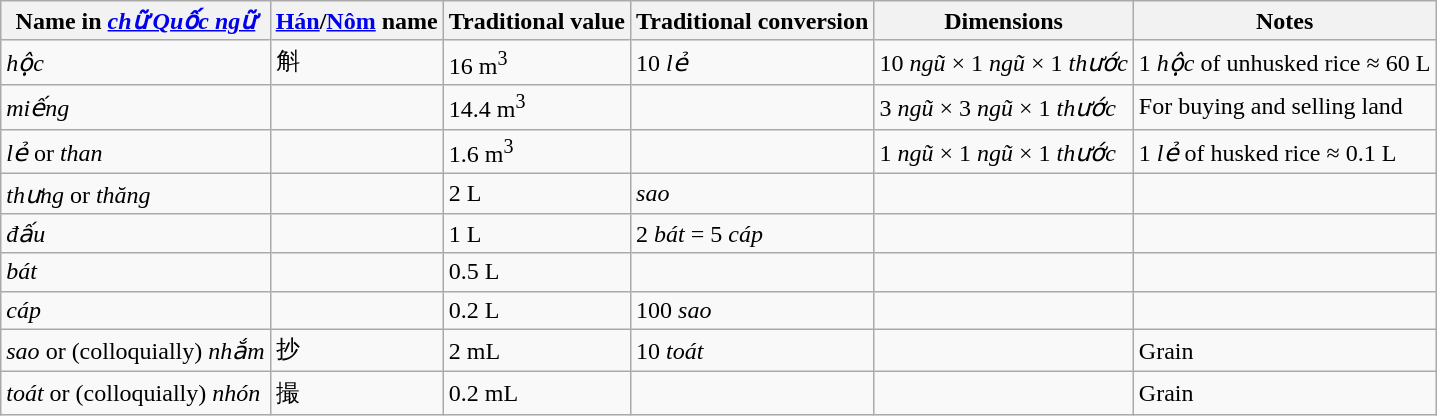<table class="wikitable">
<tr>
<th>Name in <em><a href='#'>chữ Quốc ngữ</a></em></th>
<th><a href='#'>Hán</a>/<a href='#'>Nôm</a> name</th>
<th>Traditional value</th>
<th>Traditional conversion</th>
<th>Dimensions</th>
<th>Notes</th>
</tr>
<tr>
<td><em>hộc</em></td>
<td>斛</td>
<td>16 m<sup>3</sup></td>
<td>10 <em>lẻ</em></td>
<td>10 <em>ngũ</em> × 1 <em>ngũ</em> × 1 <em>thước</em></td>
<td>1 <em>hộc</em> of unhusked rice ≈ 60 L</td>
</tr>
<tr>
<td><em>miếng</em></td>
<td></td>
<td>14.4 m<sup>3</sup></td>
<td></td>
<td>3 <em>ngũ</em> × 3 <em>ngũ</em> × 1 <em>thước</em></td>
<td>For buying and selling land</td>
</tr>
<tr>
<td><em>lẻ</em> or <em>than</em></td>
<td></td>
<td>1.6 m<sup>3</sup></td>
<td></td>
<td>1 <em>ngũ</em> × 1 <em>ngũ</em> × 1 <em>thước</em></td>
<td>1 <em>lẻ</em> of husked rice ≈ 0.1 L</td>
</tr>
<tr>
<td><em>thưng</em> or <em>thăng</em></td>
<td></td>
<td>2 L</td>
<td> <em>sao</em></td>
<td></td>
<td></td>
</tr>
<tr>
<td><em>đấu</em></td>
<td></td>
<td>1 L</td>
<td>2 <em>bát</em> = 5 <em>cáp</em></td>
<td></td>
<td></td>
</tr>
<tr>
<td><em>bát</em></td>
<td></td>
<td>0.5 L</td>
<td></td>
<td></td>
<td></td>
</tr>
<tr>
<td><em>cáp</em></td>
<td></td>
<td>0.2 L</td>
<td>100 <em>sao</em></td>
<td></td>
<td></td>
</tr>
<tr>
<td><em>sao</em> or (colloquially) <em>nhắm</em></td>
<td>抄</td>
<td>2 mL</td>
<td>10 <em>toát</em></td>
<td></td>
<td>Grain</td>
</tr>
<tr>
<td><em>toát</em> or (colloquially) <em>nhón</em></td>
<td>撮</td>
<td>0.2 mL</td>
<td></td>
<td></td>
<td>Grain</td>
</tr>
</table>
